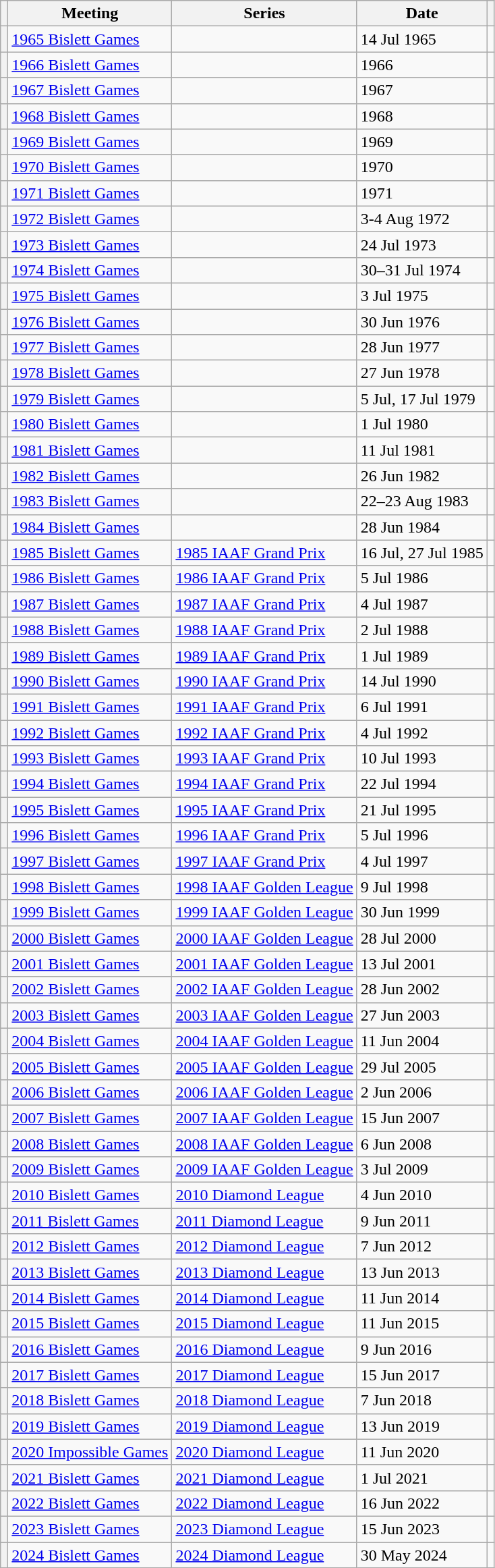<table class="wikitable plainrowheaders sticky-header defaultleft col4right">
<tr>
<th scope="col"></th>
<th scope="col">Meeting</th>
<th scope="col">Series</th>
<th scope="col">Date</th>
<th scope="col"></th>
</tr>
<tr>
<th scope="row"></th>
<td><a href='#'>1965 Bislett Games</a></td>
<td></td>
<td>14 Jul 1965</td>
<td></td>
</tr>
<tr>
<th scope="row"></th>
<td><a href='#'>1966 Bislett Games</a></td>
<td></td>
<td>1966</td>
<td></td>
</tr>
<tr>
<th scope="row"></th>
<td><a href='#'>1967 Bislett Games</a></td>
<td></td>
<td>1967</td>
<td></td>
</tr>
<tr>
<th scope="row"></th>
<td><a href='#'>1968 Bislett Games</a></td>
<td></td>
<td>1968</td>
<td></td>
</tr>
<tr>
<th scope="row"></th>
<td><a href='#'>1969 Bislett Games</a></td>
<td></td>
<td>1969</td>
<td></td>
</tr>
<tr>
<th scope="row"></th>
<td><a href='#'>1970 Bislett Games</a></td>
<td></td>
<td>1970</td>
<td></td>
</tr>
<tr>
<th scope="row"></th>
<td><a href='#'>1971 Bislett Games</a></td>
<td></td>
<td>1971</td>
<td></td>
</tr>
<tr>
<th scope="row"></th>
<td><a href='#'>1972 Bislett Games</a></td>
<td></td>
<td>3-4 Aug 1972</td>
<td></td>
</tr>
<tr>
<th scope="row"></th>
<td><a href='#'>1973 Bislett Games</a></td>
<td></td>
<td>24 Jul 1973</td>
<td></td>
</tr>
<tr>
<th scope="row"></th>
<td><a href='#'>1974 Bislett Games</a></td>
<td></td>
<td>30–31 Jul 1974</td>
<td></td>
</tr>
<tr>
<th scope="row"></th>
<td><a href='#'>1975 Bislett Games</a></td>
<td></td>
<td>3 Jul 1975</td>
<td></td>
</tr>
<tr>
<th scope="row"></th>
<td><a href='#'>1976 Bislett Games</a></td>
<td></td>
<td>30 Jun 1976</td>
<td></td>
</tr>
<tr>
<th scope="row"></th>
<td><a href='#'>1977 Bislett Games</a></td>
<td></td>
<td>28 Jun 1977</td>
<td></td>
</tr>
<tr>
<th scope="row"></th>
<td><a href='#'>1978 Bislett Games</a></td>
<td></td>
<td>27 Jun 1978</td>
<td></td>
</tr>
<tr>
<th scope="row"></th>
<td><a href='#'>1979 Bislett Games</a></td>
<td></td>
<td>5 Jul, 17 Jul 1979</td>
<td></td>
</tr>
<tr>
<th scope="row"></th>
<td><a href='#'>1980 Bislett Games</a></td>
<td></td>
<td>1 Jul 1980</td>
<td></td>
</tr>
<tr>
<th scope="row"></th>
<td><a href='#'>1981 Bislett Games</a></td>
<td></td>
<td>11 Jul 1981</td>
<td></td>
</tr>
<tr>
<th scope="row"></th>
<td><a href='#'>1982 Bislett Games</a></td>
<td></td>
<td>26 Jun 1982</td>
<td></td>
</tr>
<tr>
<th scope="row"></th>
<td><a href='#'>1983 Bislett Games</a></td>
<td></td>
<td>22–23 Aug 1983</td>
<td></td>
</tr>
<tr>
<th scope="row"></th>
<td><a href='#'>1984 Bislett Games</a></td>
<td></td>
<td>28 Jun 1984</td>
<td></td>
</tr>
<tr>
<th scope="row"></th>
<td><a href='#'>1985 Bislett Games</a></td>
<td><a href='#'>1985 IAAF Grand Prix</a></td>
<td>16 Jul, 27 Jul 1985</td>
<td></td>
</tr>
<tr>
<th scope="row"></th>
<td><a href='#'>1986 Bislett Games</a></td>
<td><a href='#'>1986 IAAF Grand Prix</a></td>
<td>5 Jul 1986</td>
<td></td>
</tr>
<tr>
<th scope="row"></th>
<td><a href='#'>1987 Bislett Games</a></td>
<td><a href='#'>1987 IAAF Grand Prix</a></td>
<td>4 Jul 1987</td>
<td></td>
</tr>
<tr>
<th scope="row"></th>
<td><a href='#'>1988 Bislett Games</a></td>
<td><a href='#'>1988 IAAF Grand Prix</a></td>
<td>2 Jul 1988</td>
<td></td>
</tr>
<tr>
<th scope="row"></th>
<td><a href='#'>1989 Bislett Games</a></td>
<td><a href='#'>1989 IAAF Grand Prix</a></td>
<td>1 Jul 1989</td>
<td></td>
</tr>
<tr>
<th scope="row"></th>
<td><a href='#'>1990 Bislett Games</a></td>
<td><a href='#'>1990 IAAF Grand Prix</a></td>
<td>14 Jul 1990</td>
<td></td>
</tr>
<tr>
<th scope="row"></th>
<td><a href='#'>1991 Bislett Games</a></td>
<td><a href='#'>1991 IAAF Grand Prix</a></td>
<td>6 Jul 1991</td>
<td></td>
</tr>
<tr>
<th scope="row"></th>
<td><a href='#'>1992 Bislett Games</a></td>
<td><a href='#'>1992 IAAF Grand Prix</a></td>
<td>4 Jul 1992</td>
<td></td>
</tr>
<tr>
<th scope="row"></th>
<td><a href='#'>1993 Bislett Games</a></td>
<td><a href='#'>1993 IAAF Grand Prix</a></td>
<td>10 Jul 1993</td>
<td></td>
</tr>
<tr>
<th scope="row"></th>
<td><a href='#'>1994 Bislett Games</a></td>
<td><a href='#'>1994 IAAF Grand Prix</a></td>
<td>22 Jul 1994</td>
<td></td>
</tr>
<tr>
<th scope="row"></th>
<td><a href='#'>1995 Bislett Games</a></td>
<td><a href='#'>1995 IAAF Grand Prix</a></td>
<td>21 Jul 1995</td>
<td></td>
</tr>
<tr>
<th scope="row"></th>
<td><a href='#'>1996 Bislett Games</a></td>
<td><a href='#'>1996 IAAF Grand Prix</a></td>
<td>5 Jul 1996</td>
<td></td>
</tr>
<tr>
<th scope="row"></th>
<td><a href='#'>1997 Bislett Games</a></td>
<td><a href='#'>1997 IAAF Grand Prix</a></td>
<td>4 Jul 1997</td>
<td></td>
</tr>
<tr>
<th scope="row"></th>
<td><a href='#'>1998 Bislett Games</a></td>
<td><a href='#'>1998 IAAF Golden League</a></td>
<td>9 Jul 1998</td>
<td></td>
</tr>
<tr>
<th scope="row"></th>
<td><a href='#'>1999 Bislett Games</a></td>
<td><a href='#'>1999 IAAF Golden League</a></td>
<td>30 Jun 1999</td>
<td></td>
</tr>
<tr>
<th scope="row"></th>
<td><a href='#'>2000 Bislett Games</a></td>
<td><a href='#'>2000 IAAF Golden League</a></td>
<td>28 Jul 2000</td>
<td></td>
</tr>
<tr>
<th scope="row"></th>
<td><a href='#'>2001 Bislett Games</a></td>
<td><a href='#'>2001 IAAF Golden League</a></td>
<td>13 Jul 2001</td>
<td></td>
</tr>
<tr>
<th scope="row"></th>
<td><a href='#'>2002 Bislett Games</a></td>
<td><a href='#'>2002 IAAF Golden League</a></td>
<td>28 Jun 2002</td>
<td></td>
</tr>
<tr>
<th scope="row"></th>
<td><a href='#'>2003 Bislett Games</a></td>
<td><a href='#'>2003 IAAF Golden League</a></td>
<td>27 Jun 2003</td>
<td></td>
</tr>
<tr>
<th scope="row"></th>
<td><a href='#'>2004 Bislett Games</a></td>
<td><a href='#'>2004 IAAF Golden League</a></td>
<td>11 Jun 2004</td>
<td></td>
</tr>
<tr>
<th scope="row"></th>
<td><a href='#'>2005 Bislett Games</a></td>
<td><a href='#'>2005 IAAF Golden League</a></td>
<td>29 Jul 2005</td>
<td></td>
</tr>
<tr>
<th scope="row"></th>
<td><a href='#'>2006 Bislett Games</a></td>
<td><a href='#'>2006 IAAF Golden League</a></td>
<td>2 Jun 2006</td>
<td></td>
</tr>
<tr>
<th scope="row"></th>
<td><a href='#'>2007 Bislett Games</a></td>
<td><a href='#'>2007 IAAF Golden League</a></td>
<td>15 Jun 2007</td>
<td></td>
</tr>
<tr>
<th scope="row"></th>
<td><a href='#'>2008 Bislett Games</a></td>
<td><a href='#'>2008 IAAF Golden League</a></td>
<td>6 Jun 2008</td>
<td></td>
</tr>
<tr>
<th scope="row"></th>
<td><a href='#'>2009 Bislett Games</a></td>
<td><a href='#'>2009 IAAF Golden League</a></td>
<td>3 Jul 2009</td>
<td></td>
</tr>
<tr>
<th scope="row"></th>
<td><a href='#'>2010 Bislett Games</a></td>
<td><a href='#'>2010 Diamond League</a></td>
<td>4 Jun 2010</td>
<td></td>
</tr>
<tr>
<th scope="row"></th>
<td><a href='#'>2011 Bislett Games</a></td>
<td><a href='#'>2011 Diamond League</a></td>
<td>9 Jun 2011</td>
<td></td>
</tr>
<tr>
<th scope="row"></th>
<td><a href='#'>2012 Bislett Games</a></td>
<td><a href='#'>2012 Diamond League</a></td>
<td>7 Jun 2012</td>
<td></td>
</tr>
<tr>
<th scope="row"></th>
<td><a href='#'>2013 Bislett Games</a></td>
<td><a href='#'>2013 Diamond League</a></td>
<td>13 Jun 2013</td>
<td></td>
</tr>
<tr>
<th scope="row"></th>
<td><a href='#'>2014 Bislett Games</a></td>
<td><a href='#'>2014 Diamond League</a></td>
<td>11 Jun 2014</td>
<td></td>
</tr>
<tr>
<th scope="row"></th>
<td><a href='#'>2015 Bislett Games</a></td>
<td><a href='#'>2015 Diamond League</a></td>
<td>11 Jun 2015</td>
<td></td>
</tr>
<tr>
<th scope="row"></th>
<td><a href='#'>2016 Bislett Games</a></td>
<td><a href='#'>2016 Diamond League</a></td>
<td>9 Jun 2016</td>
<td></td>
</tr>
<tr>
<th scope="row"></th>
<td><a href='#'>2017 Bislett Games</a></td>
<td><a href='#'>2017 Diamond League</a></td>
<td>15 Jun 2017</td>
<td></td>
</tr>
<tr>
<th scope="row"></th>
<td><a href='#'>2018 Bislett Games</a></td>
<td><a href='#'>2018 Diamond League</a></td>
<td>7 Jun 2018</td>
<td></td>
</tr>
<tr>
<th scope="row"></th>
<td><a href='#'>2019 Bislett Games</a></td>
<td><a href='#'>2019 Diamond League</a></td>
<td>13 Jun 2019</td>
<td></td>
</tr>
<tr>
<th scope="row"></th>
<td><a href='#'>2020 Impossible Games</a></td>
<td><a href='#'>2020 Diamond League</a></td>
<td>11 Jun 2020</td>
<td></td>
</tr>
<tr>
<th scope="row"></th>
<td><a href='#'>2021 Bislett Games</a></td>
<td><a href='#'>2021 Diamond League</a></td>
<td>1 Jul 2021</td>
<td></td>
</tr>
<tr>
<th scope="row"></th>
<td><a href='#'>2022 Bislett Games</a></td>
<td><a href='#'>2022 Diamond League</a></td>
<td>16 Jun 2022</td>
<td></td>
</tr>
<tr>
<th scope="row"></th>
<td><a href='#'>2023 Bislett Games</a></td>
<td><a href='#'>2023 Diamond League</a></td>
<td>15 Jun 2023</td>
<td></td>
</tr>
<tr>
<th scope="row"></th>
<td><a href='#'>2024 Bislett Games</a></td>
<td><a href='#'>2024 Diamond League</a></td>
<td>30 May 2024</td>
<td></td>
</tr>
</table>
